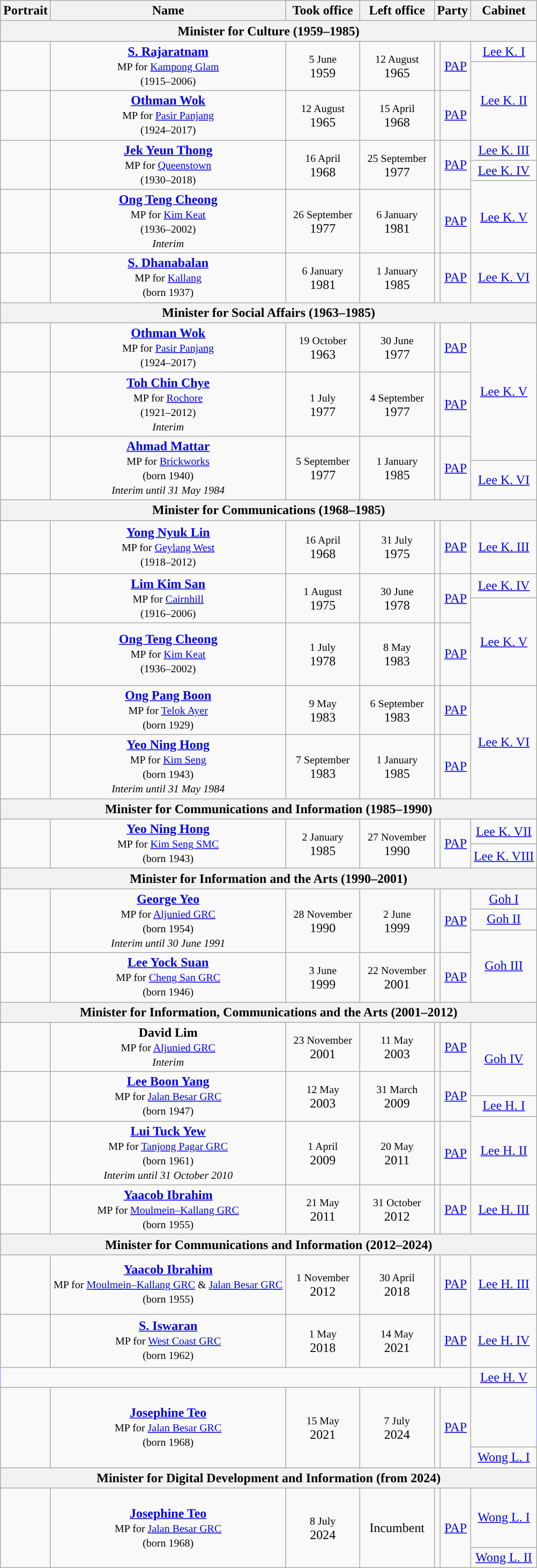<table class="wikitable" style="text-align:center; border:1px #aaf solid;">
<tr>
<th>Portrait</th>
<th>Name<br></th>
<th width="85">Took office</th>
<th width="85">Left office</th>
<th colspan="2">Party</th>
<th>Cabinet</th>
</tr>
<tr>
<th colspan="7">Minister for Culture (1959–1985)</th>
</tr>
<tr>
<td rowspan="2"></td>
<td rowspan="2"><strong><a href='#'>S. Rajaratnam</a></strong><br><small>MP for <a href='#'>Kampong Glam</a></small><br><small>(1915–2006)</small></td>
<td rowspan="2"><small>5 June</small><br>1959</td>
<td rowspan="2"><small>12 August</small><br>1965</td>
<td rowspan="2" style="background:"></td>
<td rowspan="2"><a href='#'>PAP</a></td>
<td><a href='#'>Lee K. I</a></td>
</tr>
<tr>
<td rowspan="2"><a href='#'>Lee K. II</a></td>
</tr>
<tr>
<td></td>
<td><strong><a href='#'>Othman Wok</a></strong><br><small>MP for <a href='#'>Pasir Panjang</a></small><br><small>(1924–2017)</small></td>
<td><small>12 August</small><br>1965</td>
<td><small>15 April</small><br>1968</td>
<td style="background:"></td>
<td><a href='#'>PAP</a></td>
</tr>
<tr>
<td rowspan="3"></td>
<td rowspan="3"><strong><a href='#'>Jek Yeun Thong</a></strong><br><small>MP for <a href='#'>Queenstown</a></small><br><small>(1930–2018)</small></td>
<td rowspan="3"><small>16 April</small><br>1968</td>
<td rowspan="3"><small>25 September</small><br>1977</td>
<td rowspan="3" style="background:"></td>
<td rowspan="3"><a href='#'>PAP</a></td>
<td><a href='#'>Lee K. III</a></td>
</tr>
<tr>
<td><a href='#'>Lee K. IV</a></td>
</tr>
<tr>
<td rowspan="2"><a href='#'>Lee K. V</a></td>
</tr>
<tr>
<td></td>
<td><strong><a href='#'>Ong Teng Cheong</a></strong><br><small>MP for <a href='#'>Kim Keat</a></small><br><small>(1936–2002)</small><br><small><em>Interim</em></small></td>
<td><small>26 September</small><br>1977</td>
<td><small>6 January</small><br>1981</td>
<td style="background:"></td>
<td><a href='#'>PAP</a></td>
</tr>
<tr>
<td></td>
<td><strong><a href='#'>S. Dhanabalan</a></strong><br><small>MP for <a href='#'>Kallang</a></small><br><small>(born 1937)</small></td>
<td><small>6 January</small><br>1981</td>
<td><small>1 January</small><br>1985</td>
<td style="background:"></td>
<td><a href='#'>PAP</a></td>
<td><a href='#'>Lee K. VI</a></td>
</tr>
<tr>
<th colspan="7">Minister for Social Affairs (1963–1985)</th>
</tr>
<tr>
<td></td>
<td><strong><a href='#'>Othman Wok</a></strong><br><small>MP for <a href='#'>Pasir Panjang</a></small><br><small>(1924–2017)</small></td>
<td><small>19 October</small><br>1963</td>
<td><small>30 June</small><br>1977</td>
<td style="background:"></td>
<td><a href='#'>PAP</a></td>
<td rowspan="3"><a href='#'>Lee K. V</a></td>
</tr>
<tr>
<td></td>
<td><strong><a href='#'>Toh Chin Chye</a></strong><br><small>MP for <a href='#'>Rochore</a></small><br><small>(1921–2012)</small><br><small><em>Interim</em></small></td>
<td><small>1 July</small><br>1977</td>
<td><small>4 September</small><br>1977</td>
<td style="background:"></td>
<td><a href='#'>PAP</a></td>
</tr>
<tr style="height:30px;">
<td rowspan="2"></td>
<td rowspan="2"><strong><a href='#'>Ahmad Mattar</a></strong><br><small>MP for <a href='#'>Brickworks</a></small><br><small>(born 1940)</small><br><small><em>Interim until 31 May 1984</em></small></td>
<td rowspan="2"><small>5 September</small><br>1977</td>
<td rowspan="2"><small>1 January</small><br>1985</td>
<td rowspan="2" style="background:"></td>
<td rowspan="2"><a href='#'>PAP</a></td>
</tr>
<tr>
<td><a href='#'>Lee K. VI</a></td>
</tr>
<tr>
<th colspan="7">Minister for Communications (1968–1985)</th>
</tr>
<tr style="height:66px;">
<td rowspan="2"></td>
<td rowspan="2"><strong><a href='#'>Yong Nyuk Lin</a></strong><br><small>MP for <a href='#'>Geylang West</a></small><br><small>(1918–2012)</small></td>
<td rowspan="2"><small>16 April</small><br>1968</td>
<td rowspan="2"><small>31 July</small><br>1975</td>
<td rowspan="2" style="background:"></td>
<td rowspan="2"><a href='#'>PAP</a></td>
<td><a href='#'>Lee K. III</a></td>
</tr>
<tr>
<td rowspan="2"><a href='#'>Lee K. IV</a></td>
</tr>
<tr style="height:30px;">
<td rowspan="2"></td>
<td rowspan="2"><strong><a href='#'>Lim Kim San</a></strong><br><small>MP for <a href='#'>Cairnhill</a></small><br><small>(1916–2006)</small></td>
<td rowspan="2"><small>1 August</small><br>1975</td>
<td rowspan="2"><small>30 June</small><br>1978</td>
<td rowspan="2" style="background:"></td>
<td rowspan="2"><a href='#'>PAP</a></td>
</tr>
<tr>
<td rowspan="2"><a href='#'>Lee K. V</a></td>
</tr>
<tr style="height:78px;">
<td rowspan="2"></td>
<td rowspan="2"><strong><a href='#'>Ong Teng Cheong</a></strong><br><small>MP for <a href='#'>Kim Keat</a></small><br><small>(1936–2002)</small></td>
<td rowspan="2"><small>1 July</small><br>1978</td>
<td rowspan="2"><small>8 May</small><br>1983</td>
<td rowspan="2" style="background:"></td>
<td rowspan="2"><a href='#'>PAP</a></td>
</tr>
<tr>
<td rowspan="3"><a href='#'>Lee K. VI</a></td>
</tr>
<tr>
<td></td>
<td><strong><a href='#'>Ong Pang Boon</a></strong><br><small>MP for <a href='#'>Telok Ayer</a></small><br><small>(born 1929)</small></td>
<td><small>9 May</small><br>1983</td>
<td><small>6 September</small><br>1983</td>
<td style="background:"></td>
<td><a href='#'>PAP</a></td>
</tr>
<tr>
<td></td>
<td><strong><a href='#'>Yeo Ning Hong</a></strong><br><small>MP for <a href='#'>Kim Seng</a></small><br><small>(born 1943)</small><br><small><em>Interim until 31 May 1984</em></small></td>
<td><small>7 September</small><br>1983</td>
<td><small>1 January</small><br>1985</td>
<td style="background:"></td>
<td><a href='#'>PAP</a></td>
</tr>
<tr>
<th colspan="7">Minister for Communications and Information (1985–1990)</th>
</tr>
<tr>
<td rowspan="2"></td>
<td rowspan="2"><strong><a href='#'>Yeo Ning Hong</a></strong><br><small>MP for <a href='#'>Kim Seng SMC</a></small><br><small>(born 1943)</small></td>
<td rowspan="2"><small>2 January</small><br>1985</td>
<td rowspan="2"><small>27 November</small><br>1990</td>
<td rowspan="2" style="background:"></td>
<td rowspan="2"><a href='#'>PAP</a></td>
<td><a href='#'>Lee K. VII</a></td>
</tr>
<tr>
<td><a href='#'>Lee K. VIII</a></td>
</tr>
<tr>
<th colspan="7">Minister for Information and the Arts (1990–2001)</th>
</tr>
<tr>
<td rowspan="3"></td>
<td rowspan="3"><strong><a href='#'>George Yeo</a></strong><br><small>MP for <a href='#'>Aljunied GRC</a></small><br><small>(born 1954)</small><br><small><em>Interim until 30 June 1991</em></small></td>
<td rowspan="3"><small>28 November</small><br>1990</td>
<td rowspan="3"><small>2 June</small><br>1999</td>
<td rowspan="3" style="background:"></td>
<td rowspan="3"><a href='#'>PAP</a></td>
<td><a href='#'>Goh I</a></td>
</tr>
<tr>
<td><a href='#'>Goh II</a></td>
</tr>
<tr>
<td rowspan="2"><a href='#'>Goh III</a></td>
</tr>
<tr>
<td></td>
<td><strong><a href='#'>Lee Yock Suan</a></strong><br><small>MP for <a href='#'>Cheng San GRC</a></small><br><small>(born 1946)</small></td>
<td><small>3 June</small><br>1999</td>
<td><small>22 November</small><br>2001</td>
<td style="background:"></td>
<td><a href='#'>PAP</a></td>
</tr>
<tr>
<th colspan="7">Minister for Information, Communications and the Arts (2001–2012)</th>
</tr>
<tr>
<td></td>
<td><strong>David Lim</strong><br><small>MP for <a href='#'>Aljunied GRC</a></small><br><small><em>Interim</em></small></td>
<td><small>23 November</small><br>2001</td>
<td><small>11 May</small><br>2003</td>
<td style="background:"></td>
<td><a href='#'>PAP</a></td>
<td rowspan="2"><a href='#'>Goh IV</a></td>
</tr>
<tr style="height:30px;">
<td rowspan="3"></td>
<td rowspan="3"><strong><a href='#'>Lee Boon Yang</a></strong><br><small>MP for <a href='#'>Jalan Besar GRC</a></small><br><small>(born 1947)</small></td>
<td rowspan="3"><small>12 May</small><br>2003</td>
<td rowspan="3"><small>31 March</small><br>2009</td>
<td rowspan="3" style="background:"></td>
<td rowspan="3"><a href='#'>PAP</a></td>
</tr>
<tr>
<td><a href='#'>Lee H. I</a></td>
</tr>
<tr>
<td rowspan="2"><a href='#'>Lee H. II</a></td>
</tr>
<tr>
<td></td>
<td><strong><a href='#'>Lui Tuck Yew</a></strong><br><small>MP for <a href='#'>Tanjong Pagar GRC</a></small><br><small>(born 1961)</small><br><small><em>Interim until 31 October 2010</em></small></td>
<td><small>1 April</small><br>2009</td>
<td><small>20 May</small><br>2011</td>
<td style="background:"></td>
<td><a href='#'>PAP</a></td>
</tr>
<tr>
<td></td>
<td><strong><a href='#'>Yaacob Ibrahim</a></strong><br><small>MP for <a href='#'>Moulmein–Kallang GRC</a></small><br><small>(born 1955)</small></td>
<td><small>21 May</small><br>2011</td>
<td><small>31 October</small><br>2012</td>
<td style="background:"></td>
<td><a href='#'>PAP</a></td>
<td><a href='#'>Lee H. III</a></td>
</tr>
<tr>
<th colspan="7">Minister for Communications and Information (2012–2024)</th>
</tr>
<tr style="height:74px;">
<td rowspan="2"></td>
<td rowspan="2"><strong><a href='#'>Yaacob Ibrahim</a></strong><br><small>MP for <a href='#'>Moulmein–Kallang GRC</a> & <a href='#'>Jalan Besar GRC</a></small><br><small>(born 1955)</small></td>
<td rowspan="2"><small>1 November</small><br>2012</td>
<td rowspan="2"><small>30 April</small><br>2018</td>
<td rowspan="2" style="background:"></td>
<td rowspan="2"><a href='#'>PAP</a></td>
<td><a href='#'>Lee H. III</a></td>
</tr>
<tr>
<td rowspan="2"><a href='#'>Lee H. IV</a></td>
</tr>
<tr style="height:66px;">
<td rowspan="2"></td>
<td rowspan="2"><strong><a href='#'>S. Iswaran</a></strong><br><small>MP for <a href='#'>West Coast GRC</a></small><br><small>(born 1962)</small></td>
<td rowspan="2"><small>1 May</small><br>2018</td>
<td rowspan="2"><small>14 May</small><br>2021</td>
<td rowspan="2" style="background:"></td>
<td rowspan="2"><a href='#'>PAP</a></td>
</tr>
<tr>
<td rowspan="2"><a href='#'>Lee H. V</a></td>
</tr>
<tr>
</tr>
<tr style="height:74px;">
<td rowspan="2"></td>
<td rowspan="2"><strong><a href='#'>Josephine Teo</a></strong><br><small>MP for <a href='#'>Jalan Besar GRC</a></small><br><small>(born 1968)</small></td>
<td rowspan="2"><small>15 May</small><br>2021</td>
<td rowspan="2"><small>7 July</small><br>2024</td>
<td rowspan="2" style="background:"></td>
<td rowspan="2"><a href='#'>PAP</a></td>
</tr>
<tr>
<td><a href='#'>Wong L. I</a></td>
</tr>
<tr>
<th colspan="7">Minister for Digital Development and Information (from 2024)</th>
</tr>
<tr style="height:74px;">
<td rowspan="2"></td>
<td rowspan="2"><strong><a href='#'>Josephine Teo</a></strong><br><small>MP for <a href='#'>Jalan Besar GRC</a></small><br><small>(born 1968)</small></td>
<td rowspan="2"><small>8 July</small><br>2024</td>
<td rowspan="2">Incumbent</td>
<td rowspan="2" style="background:"></td>
<td rowspan="2"><a href='#'>PAP</a></td>
<td><a href='#'>Wong L. I</a></td>
</tr>
<tr>
<td><a href='#'>Wong L. II</a></td>
</tr>
</table>
